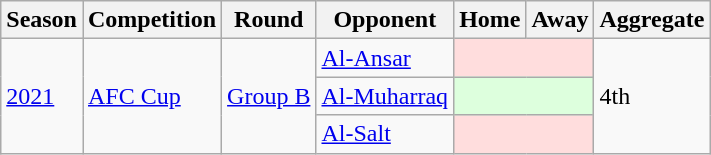<table class="wikitable">
<tr>
<th>Season</th>
<th>Competition</th>
<th>Round</th>
<th>Opponent</th>
<th>Home</th>
<th>Away</th>
<th>Aggregate</th>
</tr>
<tr>
<td rowspan=3><a href='#'>2021</a></td>
<td rowspan=3><a href='#'>AFC Cup</a></td>
<td rowspan=3><a href='#'>Group B</a></td>
<td> <a href='#'>Al-Ansar</a></td>
<td colspan=2 style="background:#fdd;"></td>
<td rowspan=3>4th</td>
</tr>
<tr>
<td> <a href='#'>Al-Muharraq</a></td>
<td colspan=2 style="background:#dfd;"></td>
</tr>
<tr>
<td> <a href='#'>Al-Salt</a></td>
<td colspan=2 style="background:#fdd;"></td>
</tr>
</table>
